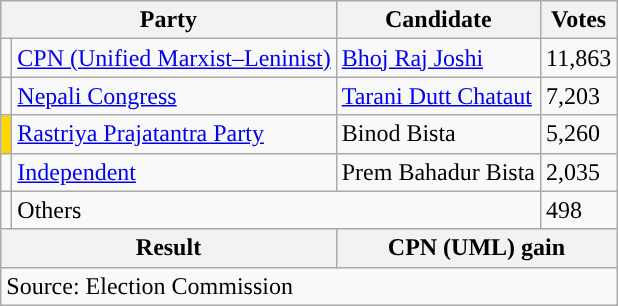<table class="wikitable">
<tr>
<th colspan="2">Party</th>
<th>Candidate</th>
<th>Votes</th>
</tr>
<tr>
<td style="background-color:"></td>
<td><a href='#'>CPN (Unified Marxist–Leninist)</a></td>
<td><a href='#'>Bhoj Raj Joshi</a></td>
<td>11,863</td>
</tr>
<tr>
<td style="background-color:"></td>
<td><a href='#'>Nepali Congress</a></td>
<td><a href='#'>Tarani Dutt Chataut</a></td>
<td>7,203</td>
</tr>
<tr>
<td style="background-color:gold"></td>
<td><a href='#'>Rastriya Prajatantra Party</a></td>
<td>Binod Bista</td>
<td>5,260</td>
</tr>
<tr>
<td style="background-color:"></td>
<td><a href='#'>Independent</a></td>
<td>Prem Bahadur Bista</td>
<td>2,035</td>
</tr>
<tr>
<td></td>
<td colspan="2">Others</td>
<td>498</td>
</tr>
<tr>
<th colspan="2">Result</th>
<th colspan="2">CPN (UML) gain</th>
</tr>
<tr>
<td colspan="4">Source: Election Commission</td>
</tr>
</table>
